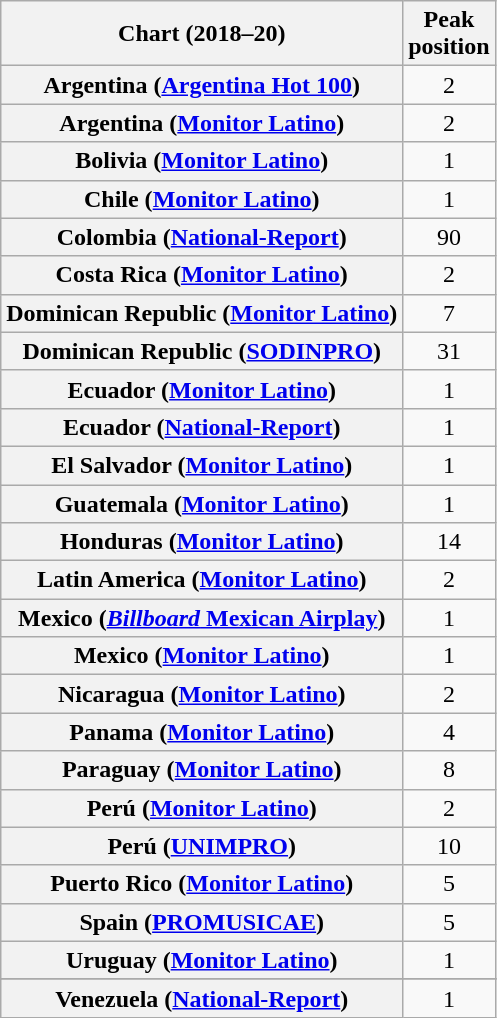<table class="wikitable sortable plainrowheaders" style="text-align:center">
<tr>
<th scope="col">Chart (2018–20)</th>
<th scope="col">Peak<br> position</th>
</tr>
<tr>
<th scope="row">Argentina (<a href='#'>Argentina Hot 100</a>)</th>
<td>2</td>
</tr>
<tr>
<th scope="row">Argentina (<a href='#'>Monitor Latino</a>)</th>
<td>2</td>
</tr>
<tr>
<th scope="row">Bolivia (<a href='#'>Monitor Latino</a>)</th>
<td>1</td>
</tr>
<tr>
<th scope="row">Chile (<a href='#'>Monitor Latino</a>)</th>
<td>1</td>
</tr>
<tr>
<th scope="row">Colombia (<a href='#'>National-Report</a>)</th>
<td>90</td>
</tr>
<tr>
<th scope="row">Costa Rica (<a href='#'>Monitor Latino</a>)</th>
<td>2</td>
</tr>
<tr>
<th scope="row">Dominican Republic (<a href='#'>Monitor Latino</a>)</th>
<td>7</td>
</tr>
<tr>
<th scope="row">Dominican Republic (<a href='#'>SODINPRO</a>)</th>
<td>31</td>
</tr>
<tr>
<th scope="row">Ecuador (<a href='#'>Monitor Latino</a>)</th>
<td>1</td>
</tr>
<tr>
<th scope="row">Ecuador (<a href='#'>National-Report</a>)</th>
<td>1</td>
</tr>
<tr>
<th scope="row">El Salvador (<a href='#'>Monitor Latino</a>)</th>
<td>1</td>
</tr>
<tr>
<th scope="row">Guatemala (<a href='#'>Monitor Latino</a>)</th>
<td>1</td>
</tr>
<tr>
<th scope="row">Honduras (<a href='#'>Monitor Latino</a>)</th>
<td>14</td>
</tr>
<tr>
<th scope="row">Latin America (<a href='#'>Monitor Latino</a>)</th>
<td>2</td>
</tr>
<tr>
<th scope="row">Mexico (<a href='#'><em>Billboard</em> Mexican Airplay</a>)</th>
<td>1</td>
</tr>
<tr>
<th scope="row">Mexico (<a href='#'>Monitor Latino</a>)</th>
<td>1</td>
</tr>
<tr>
<th scope="row">Nicaragua (<a href='#'>Monitor Latino</a>)</th>
<td>2</td>
</tr>
<tr>
<th scope="row">Panama (<a href='#'>Monitor Latino</a>)</th>
<td>4</td>
</tr>
<tr>
<th scope="row">Paraguay (<a href='#'>Monitor Latino</a>)</th>
<td>8</td>
</tr>
<tr>
<th scope="row">Perú (<a href='#'>Monitor Latino</a>)</th>
<td>2</td>
</tr>
<tr>
<th scope="row">Perú (<a href='#'>UNIMPRO</a>) </th>
<td>10</td>
</tr>
<tr>
<th scope="row">Puerto Rico (<a href='#'>Monitor Latino</a>)</th>
<td>5</td>
</tr>
<tr>
<th scope="row">Spain (<a href='#'>PROMUSICAE</a>)</th>
<td>5</td>
</tr>
<tr>
<th scope="row">Uruguay (<a href='#'>Monitor Latino</a>)</th>
<td>1</td>
</tr>
<tr>
</tr>
<tr>
</tr>
<tr>
</tr>
<tr>
<th scope="row">Venezuela (<a href='#'>National-Report</a>)</th>
<td>1</td>
</tr>
</table>
